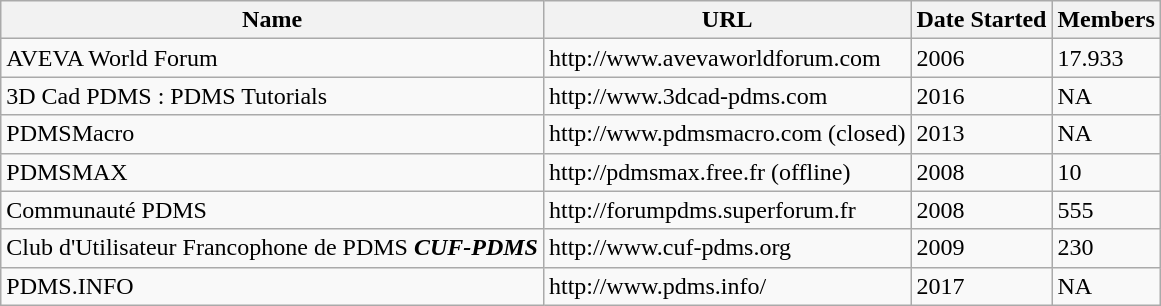<table class="wikitable">
<tr>
<th><strong>Name</strong></th>
<th><strong>URL</strong></th>
<th><strong>Date Started</strong></th>
<th><strong>Members</strong></th>
</tr>
<tr>
<td>AVEVA World Forum</td>
<td>http://www.avevaworldforum.com</td>
<td>2006</td>
<td>17.933</td>
</tr>
<tr>
<td>3D Cad PDMS : PDMS Tutorials</td>
<td>http://www.3dcad-pdms.com</td>
<td>2016</td>
<td>NA</td>
</tr>
<tr>
<td>PDMSMacro</td>
<td>http://www.pdmsmacro.com (closed)</td>
<td>2013</td>
<td>NA</td>
</tr>
<tr>
<td>PDMSMAX</td>
<td>http://pdmsmax.free.fr (offline)</td>
<td>2008</td>
<td>10</td>
</tr>
<tr>
<td>Communauté PDMS</td>
<td>http://forumpdms.superforum.fr</td>
<td>2008</td>
<td>555</td>
</tr>
<tr>
<td>Club d'Utilisateur Francophone de PDMS <strong><em>CUF-PDMS</em></strong></td>
<td>http://www.cuf-pdms.org</td>
<td>2009</td>
<td>230</td>
</tr>
<tr>
<td>PDMS.INFO</td>
<td>http://www.pdms.info/</td>
<td>2017</td>
<td>NA</td>
</tr>
</table>
